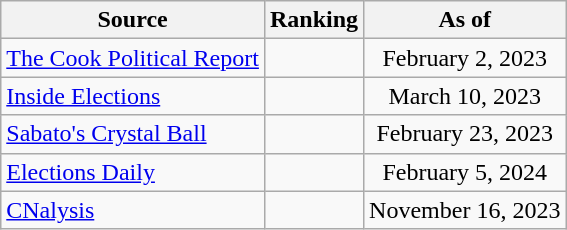<table class="wikitable" style="text-align:center">
<tr>
<th>Source</th>
<th>Ranking</th>
<th>As of</th>
</tr>
<tr>
<td style="text-align:left"><a href='#'>The Cook Political Report</a></td>
<td></td>
<td>February 2, 2023</td>
</tr>
<tr>
<td style="text-align:left"><a href='#'>Inside Elections</a></td>
<td></td>
<td>March 10, 2023</td>
</tr>
<tr>
<td style="text-align:left"><a href='#'>Sabato's Crystal Ball</a></td>
<td></td>
<td>February 23, 2023</td>
</tr>
<tr>
<td align=left><a href='#'>Elections Daily</a></td>
<td></td>
<td>February 5, 2024</td>
</tr>
<tr>
<td align=left><a href='#'>CNalysis</a></td>
<td></td>
<td>November 16, 2023</td>
</tr>
</table>
